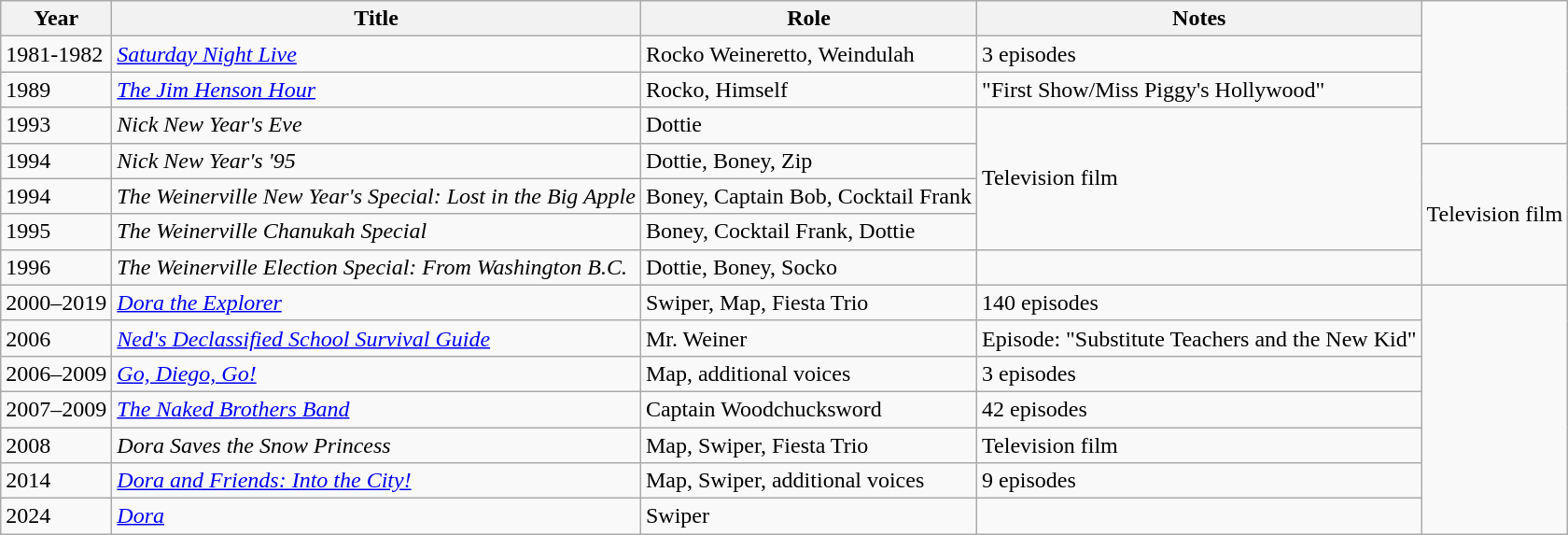<table class="wikitable sortable">
<tr>
<th>Year</th>
<th>Title</th>
<th>Role</th>
<th>Notes</th>
</tr>
<tr>
<td>1981-1982</td>
<td><em><a href='#'>Saturday Night Live</a></em></td>
<td>Rocko Weineretto, Weindulah</td>
<td>3 episodes</td>
</tr>
<tr>
<td>1989</td>
<td><em><a href='#'>The Jim Henson Hour</a></em></td>
<td>Rocko, Himself</td>
<td>"First Show/Miss Piggy's Hollywood"</td>
</tr>
<tr>
<td>1993</td>
<td><em>Nick New Year's Eve</em></td>
<td>Dottie</td>
<td rowspan="4">Television film</td>
</tr>
<tr>
<td>1994</td>
<td><em>Nick New Year's '95</em></td>
<td>Dottie, Boney, Zip</td>
<td rowspan="4">Television film</td>
</tr>
<tr>
<td>1994</td>
<td><em>The Weinerville New Year's Special: Lost in the Big Apple</em></td>
<td>Boney, Captain Bob, Cocktail Frank</td>
</tr>
<tr>
<td>1995</td>
<td><em>The Weinerville Chanukah Special</em></td>
<td>Boney, Cocktail Frank, Dottie</td>
</tr>
<tr>
<td>1996</td>
<td><em>The Weinerville Election Special: From Washington B.C.</em></td>
<td>Dottie, Boney, Socko</td>
</tr>
<tr>
<td>2000–2019</td>
<td><em><a href='#'>Dora the Explorer</a></em></td>
<td>Swiper, Map, Fiesta Trio</td>
<td>140 episodes</td>
</tr>
<tr>
<td>2006</td>
<td><em><a href='#'>Ned's Declassified School Survival Guide</a></em></td>
<td>Mr. Weiner</td>
<td>Episode: "Substitute Teachers and the New Kid"</td>
</tr>
<tr>
<td>2006–2009</td>
<td><em><a href='#'>Go, Diego, Go!</a></em></td>
<td>Map, additional voices</td>
<td>3 episodes</td>
</tr>
<tr>
<td>2007–2009</td>
<td><a href='#'><em>The Naked Brothers Band</em></a></td>
<td>Captain Woodchucksword</td>
<td>42 episodes</td>
</tr>
<tr>
<td>2008</td>
<td><em>Dora Saves the Snow Princess</em></td>
<td>Map, Swiper, Fiesta Trio</td>
<td>Television film<em></em></td>
</tr>
<tr>
<td>2014</td>
<td><em><a href='#'>Dora and Friends: Into the City!</a></em></td>
<td>Map, Swiper, additional voices</td>
<td>9 episodes<em></em></td>
</tr>
<tr>
<td>2024</td>
<td><em><a href='#'>Dora</a></em></td>
<td>Swiper</td>
<td><em></em></td>
</tr>
</table>
